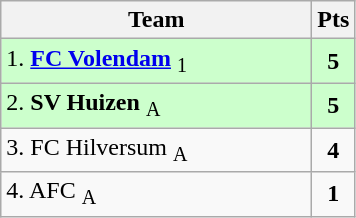<table class="wikitable" style="text-align:center; float:left; margin-right:1em">
<tr>
<th style="width:200px">Team</th>
<th width=20>Pts</th>
</tr>
<tr bgcolor=ccffcc>
<td align=left>1. <strong><a href='#'>FC Volendam</a></strong> <sub>1</sub></td>
<td><strong>5</strong></td>
</tr>
<tr bgcolor=ccffcc>
<td align=left>2. <strong>SV Huizen</strong> <sub>A</sub></td>
<td><strong>5</strong></td>
</tr>
<tr>
<td align=left>3. FC Hilversum <sub>A</sub></td>
<td><strong>4</strong></td>
</tr>
<tr>
<td align=left>4. AFC <sub>A</sub></td>
<td><strong>1</strong></td>
</tr>
</table>
